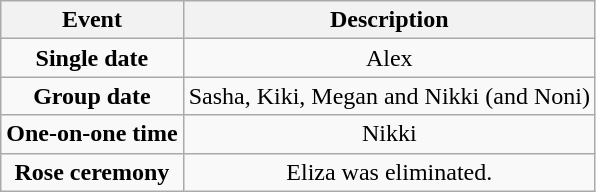<table class="wikitable sortable" style="text-align:center;">
<tr>
<th>Event</th>
<th>Description</th>
</tr>
<tr>
<td><strong>Single date</strong></td>
<td>Alex</td>
</tr>
<tr>
<td><strong>Group date</strong></td>
<td>Sasha, Kiki, Megan and Nikki (and Noni)</td>
</tr>
<tr>
<td><strong>One-on-one time</strong></td>
<td>Nikki</td>
</tr>
<tr>
<td><strong>Rose ceremony</strong></td>
<td>Eliza was eliminated.</td>
</tr>
</table>
